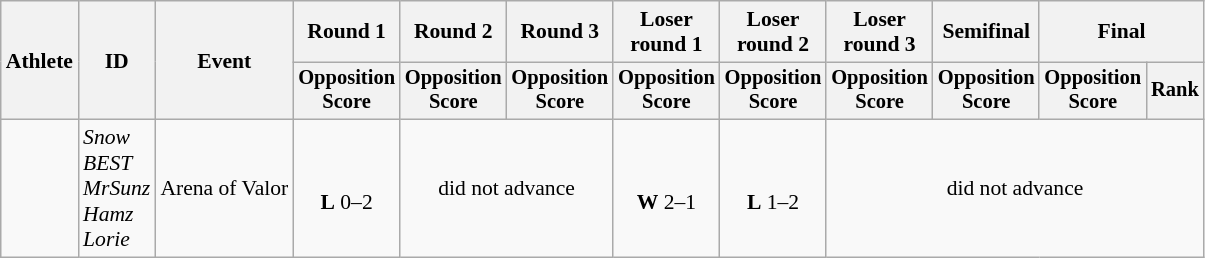<table class=wikitable style="font-size:90%; text-align:center;">
<tr>
<th rowspan="2">Athlete</th>
<th rowspan="2">ID</th>
<th rowspan="2">Event</th>
<th>Round 1</th>
<th>Round 2</th>
<th>Round 3</th>
<th>Loser<br>round 1</th>
<th>Loser<br>round 2</th>
<th>Loser<br>round 3</th>
<th>Semifinal</th>
<th colspan=2>Final</th>
</tr>
<tr style="font-size:95%">
<th>Opposition<br>Score</th>
<th>Opposition<br>Score</th>
<th>Opposition<br>Score</th>
<th>Opposition<br>Score</th>
<th>Opposition<br>Score</th>
<th>Opposition<br>Score</th>
<th>Opposition<br>Score</th>
<th>Opposition<br>Score</th>
<th>Rank</th>
</tr>
<tr>
<td align=left></td>
<td align=left><em>Snow<br>BEST<br>MrSunz<br>Hamz<br>Lorie</em></td>
<td align=left>Arena of Valor</td>
<td><br><strong>L</strong> 0–2</td>
<td colspan=2>did not advance</td>
<td><br><strong>W</strong> 2–1</td>
<td><br><strong>L</strong> 1–2</td>
<td colspan=4>did not advance</td>
</tr>
</table>
